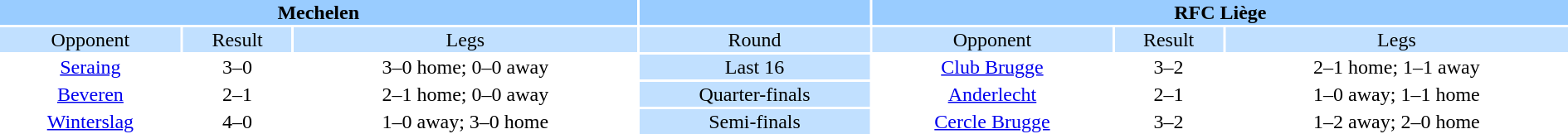<table width="100%" style="text-align:center">
<tr style="vertical-align:top; background:#9cf;">
<th colspan=3 style="width:1*">Mechelen</th>
<th></th>
<th colspan=3 style="width:1*">RFC Liège</th>
</tr>
<tr style="vertical-align:top; background:#c1e0ff;">
<td>Opponent</td>
<td>Result</td>
<td>Legs</td>
<td style="background:#c1e0ff;">Round</td>
<td>Opponent</td>
<td>Result</td>
<td>Legs</td>
</tr>
<tr>
<td><a href='#'>Seraing</a></td>
<td>3–0</td>
<td>3–0 home; 0–0 away</td>
<td style="background:#c1e0ff;">Last 16</td>
<td><a href='#'>Club Brugge</a></td>
<td>3–2</td>
<td>2–1 home; 1–1 away</td>
</tr>
<tr>
<td><a href='#'>Beveren</a></td>
<td>2–1</td>
<td>2–1 home; 0–0 away</td>
<td style="background:#c1e0ff;">Quarter-finals</td>
<td><a href='#'>Anderlecht</a></td>
<td>2–1</td>
<td>1–0 away; 1–1 home</td>
</tr>
<tr>
<td><a href='#'>Winterslag</a></td>
<td>4–0</td>
<td>1–0 away; 3–0 home</td>
<td style="background:#c1e0ff;">Semi-finals</td>
<td><a href='#'>Cercle Brugge</a></td>
<td>3–2</td>
<td>1–2 away; 2–0 home</td>
</tr>
</table>
